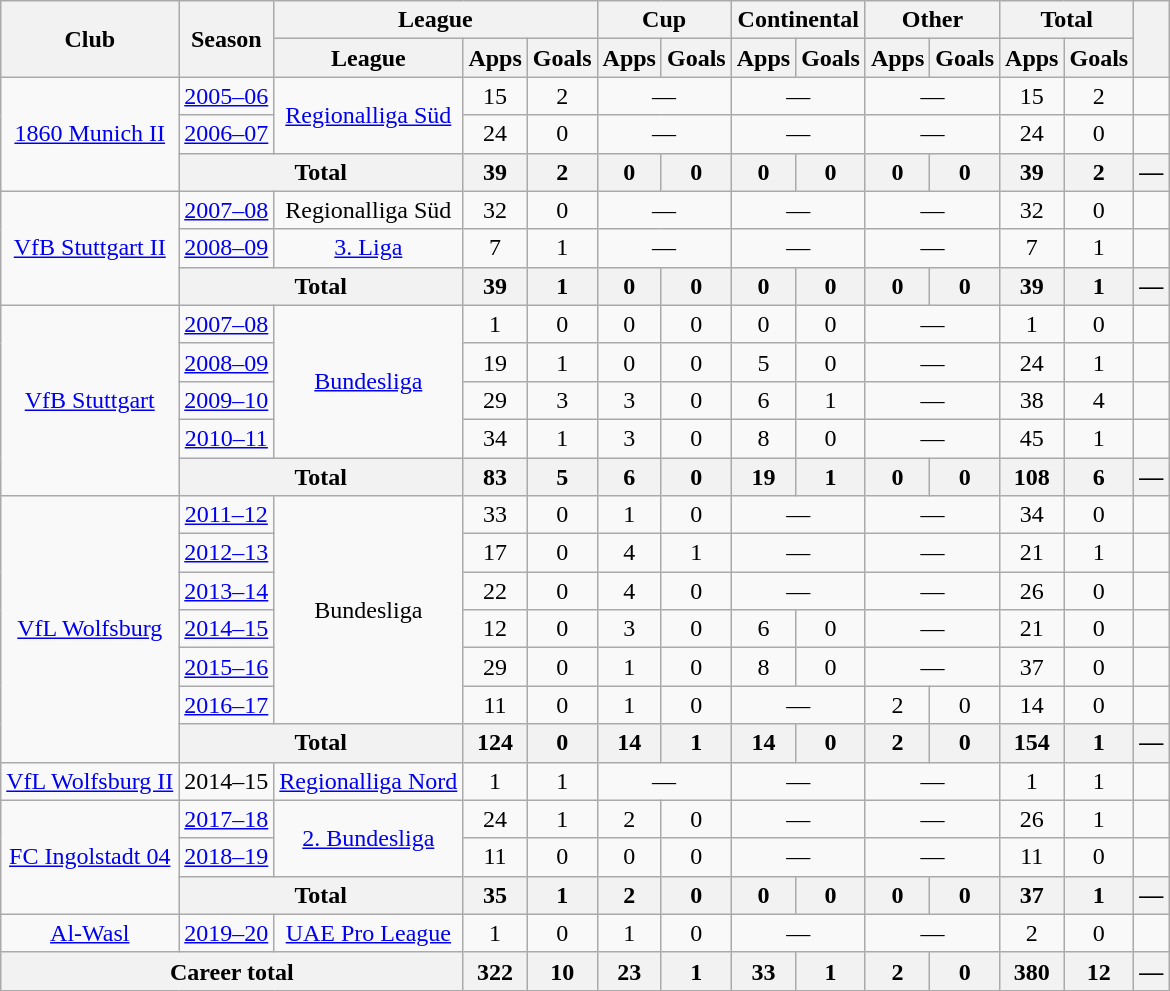<table class="wikitable" style="text-align:center">
<tr>
<th rowspan="2">Club</th>
<th rowspan="2">Season</th>
<th colspan="3">League</th>
<th colspan="2">Cup</th>
<th colspan="2">Continental</th>
<th colspan="2">Other</th>
<th colspan="2">Total</th>
<th rowspan="2"></th>
</tr>
<tr>
<th>League</th>
<th>Apps</th>
<th>Goals</th>
<th>Apps</th>
<th>Goals</th>
<th>Apps</th>
<th>Goals</th>
<th>Apps</th>
<th>Goals</th>
<th>Apps</th>
<th>Goals</th>
</tr>
<tr>
<td rowspan="3"><a href='#'>1860 Munich II</a></td>
<td><a href='#'>2005–06</a></td>
<td rowspan="2"><a href='#'>Regionalliga Süd</a></td>
<td>15</td>
<td>2</td>
<td colspan="2">—</td>
<td colspan="2">—</td>
<td colspan="2">—</td>
<td>15</td>
<td>2</td>
<td></td>
</tr>
<tr>
<td><a href='#'>2006–07</a></td>
<td>24</td>
<td>0</td>
<td colspan="2">—</td>
<td colspan="2">—</td>
<td colspan="2">—</td>
<td>24</td>
<td>0</td>
<td></td>
</tr>
<tr>
<th colspan="2">Total</th>
<th>39</th>
<th>2</th>
<th>0</th>
<th>0</th>
<th>0</th>
<th>0</th>
<th>0</th>
<th>0</th>
<th>39</th>
<th>2</th>
<th>—</th>
</tr>
<tr>
<td rowspan="3"><a href='#'>VfB Stuttgart II</a></td>
<td><a href='#'>2007–08</a></td>
<td>Regionalliga Süd</td>
<td>32</td>
<td>0</td>
<td colspan="2">—</td>
<td colspan="2">—</td>
<td colspan="2">—</td>
<td>32</td>
<td>0</td>
<td></td>
</tr>
<tr>
<td><a href='#'>2008–09</a></td>
<td><a href='#'>3. Liga</a></td>
<td>7</td>
<td>1</td>
<td colspan="2">—</td>
<td colspan="2">—</td>
<td colspan="2">—</td>
<td>7</td>
<td>1</td>
<td></td>
</tr>
<tr>
<th colspan="2">Total</th>
<th>39</th>
<th>1</th>
<th>0</th>
<th>0</th>
<th>0</th>
<th>0</th>
<th>0</th>
<th>0</th>
<th>39</th>
<th>1</th>
<th>—</th>
</tr>
<tr>
<td rowspan="5"><a href='#'>VfB Stuttgart</a></td>
<td><a href='#'>2007–08</a></td>
<td rowspan="4"><a href='#'>Bundesliga</a></td>
<td>1</td>
<td>0</td>
<td>0</td>
<td>0</td>
<td>0</td>
<td>0</td>
<td colspan="2">—</td>
<td>1</td>
<td>0</td>
<td></td>
</tr>
<tr>
<td><a href='#'>2008–09</a></td>
<td>19</td>
<td>1</td>
<td>0</td>
<td>0</td>
<td>5</td>
<td>0</td>
<td colspan="2">—</td>
<td>24</td>
<td>1</td>
<td></td>
</tr>
<tr>
<td><a href='#'>2009–10</a></td>
<td>29</td>
<td>3</td>
<td>3</td>
<td>0</td>
<td>6</td>
<td>1</td>
<td colspan="2">—</td>
<td>38</td>
<td>4</td>
<td></td>
</tr>
<tr>
<td><a href='#'>2010–11</a></td>
<td>34</td>
<td>1</td>
<td>3</td>
<td>0</td>
<td>8</td>
<td>0</td>
<td colspan="2">—</td>
<td>45</td>
<td>1</td>
<td></td>
</tr>
<tr>
<th colspan="2">Total</th>
<th>83</th>
<th>5</th>
<th>6</th>
<th>0</th>
<th>19</th>
<th>1</th>
<th>0</th>
<th>0</th>
<th>108</th>
<th>6</th>
<th>—</th>
</tr>
<tr>
<td rowspan="7"><a href='#'>VfL Wolfsburg</a></td>
<td><a href='#'>2011–12</a></td>
<td rowspan="6">Bundesliga</td>
<td>33</td>
<td>0</td>
<td>1</td>
<td>0</td>
<td colspan="2">—</td>
<td colspan="2">—</td>
<td>34</td>
<td>0</td>
<td></td>
</tr>
<tr>
<td><a href='#'>2012–13</a></td>
<td>17</td>
<td>0</td>
<td>4</td>
<td>1</td>
<td colspan="2">—</td>
<td colspan="2">—</td>
<td>21</td>
<td>1</td>
<td></td>
</tr>
<tr>
<td><a href='#'>2013–14</a></td>
<td>22</td>
<td>0</td>
<td>4</td>
<td>0</td>
<td colspan="2">—</td>
<td colspan="2">—</td>
<td>26</td>
<td>0</td>
<td></td>
</tr>
<tr>
<td><a href='#'>2014–15</a></td>
<td>12</td>
<td>0</td>
<td>3</td>
<td>0</td>
<td>6</td>
<td>0</td>
<td colspan="2">—</td>
<td>21</td>
<td>0</td>
<td></td>
</tr>
<tr>
<td><a href='#'>2015–16</a></td>
<td>29</td>
<td>0</td>
<td>1</td>
<td>0</td>
<td>8</td>
<td>0</td>
<td colspan="2">—</td>
<td>37</td>
<td>0</td>
<td></td>
</tr>
<tr>
<td><a href='#'>2016–17</a></td>
<td>11</td>
<td>0</td>
<td>1</td>
<td>0</td>
<td colspan="2">—</td>
<td>2</td>
<td>0</td>
<td>14</td>
<td>0</td>
<td></td>
</tr>
<tr>
<th colspan="2">Total</th>
<th>124</th>
<th>0</th>
<th>14</th>
<th>1</th>
<th>14</th>
<th>0</th>
<th>2</th>
<th>0</th>
<th>154</th>
<th>1</th>
<th>—</th>
</tr>
<tr>
<td><a href='#'>VfL Wolfsburg II</a></td>
<td>2014–15</td>
<td><a href='#'>Regionalliga Nord</a></td>
<td>1</td>
<td>1</td>
<td colspan="2">—</td>
<td colspan="2">—</td>
<td colspan="2">—</td>
<td>1</td>
<td>1</td>
<td></td>
</tr>
<tr>
<td rowspan="3"><a href='#'>FC Ingolstadt 04</a></td>
<td><a href='#'>2017–18</a></td>
<td rowspan="2"><a href='#'>2. Bundesliga</a></td>
<td>24</td>
<td>1</td>
<td>2</td>
<td>0</td>
<td colspan="2">—</td>
<td colspan="2">—</td>
<td>26</td>
<td>1</td>
<td></td>
</tr>
<tr>
<td><a href='#'>2018–19</a></td>
<td>11</td>
<td>0</td>
<td>0</td>
<td>0</td>
<td colspan="2">—</td>
<td colspan="2">—</td>
<td>11</td>
<td>0</td>
<td></td>
</tr>
<tr>
<th colspan="2">Total</th>
<th>35</th>
<th>1</th>
<th>2</th>
<th>0</th>
<th>0</th>
<th>0</th>
<th>0</th>
<th>0</th>
<th>37</th>
<th>1</th>
<th>—</th>
</tr>
<tr>
<td><a href='#'>Al-Wasl</a></td>
<td><a href='#'>2019–20</a></td>
<td><a href='#'>UAE Pro League</a></td>
<td>1</td>
<td>0</td>
<td>1</td>
<td>0</td>
<td colspan="2">—</td>
<td colspan="2">—</td>
<td>2</td>
<td>0</td>
<td></td>
</tr>
<tr>
<th colspan="3">Career total</th>
<th>322</th>
<th>10</th>
<th>23</th>
<th>1</th>
<th>33</th>
<th>1</th>
<th>2</th>
<th>0</th>
<th>380</th>
<th>12</th>
<th>—</th>
</tr>
</table>
